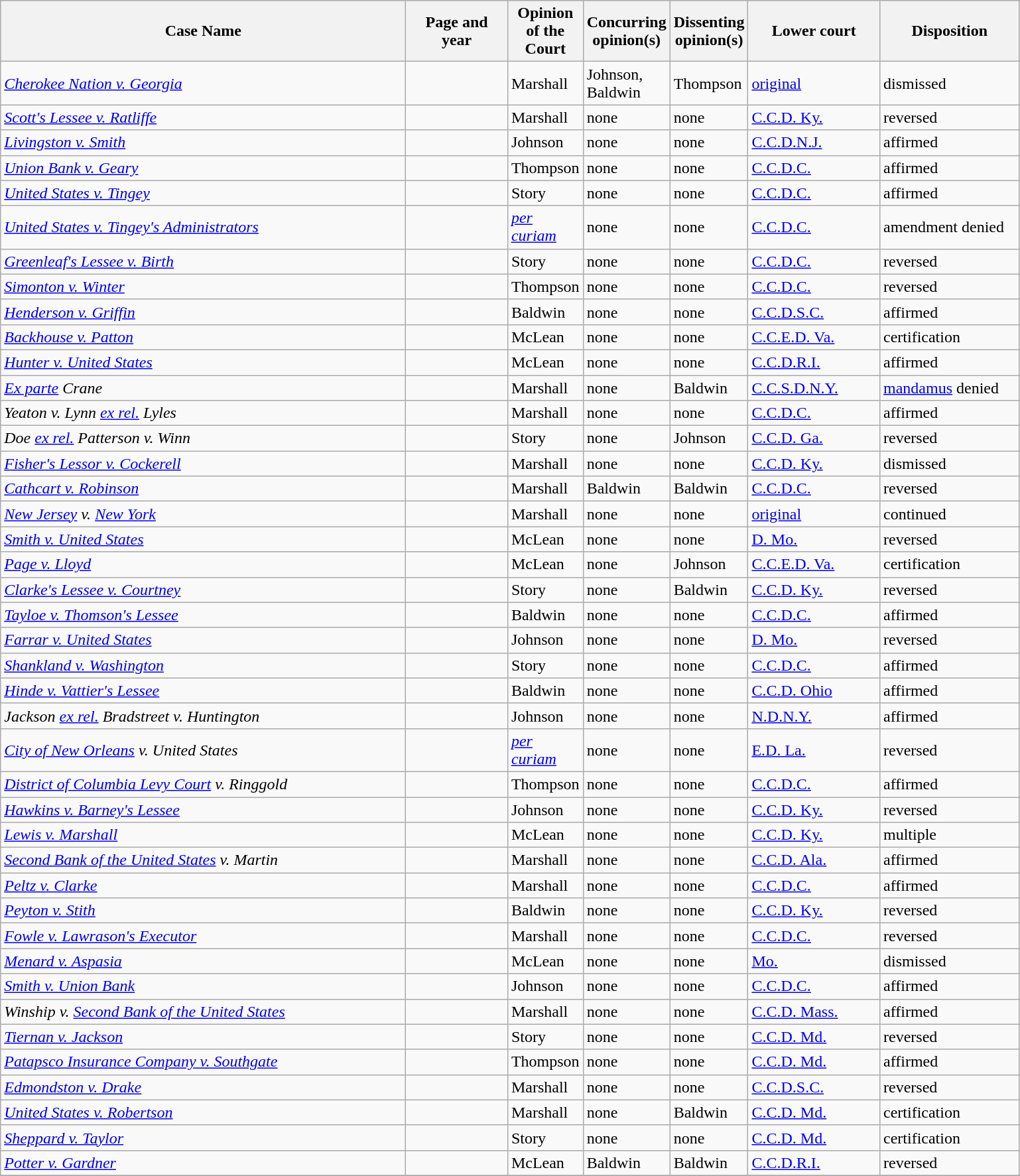<table class="wikitable sortable">
<tr>
<th scope="col" style="width: 400px;">Case Name</th>
<th scope="col" style="width: 95px;">Page and year</th>
<th scope="col" style="width: 10px;">Opinion of the Court</th>
<th scope="col" style="width: 10px;">Concurring opinion(s)</th>
<th scope="col" style="width: 10px;">Dissenting opinion(s)</th>
<th scope="col" style="width: 125px;">Lower court</th>
<th scope="col" style="width: 133px;">Disposition</th>
</tr>
<tr>
<td><em><a href='#'>Cherokee Nation v. Georgia</a></em></td>
<td align="Right"></td>
<td>Marshall</td>
<td>Johnson, Baldwin</td>
<td>Thompson</td>
<td><a href='#'>original</a></td>
<td>dismissed</td>
</tr>
<tr>
<td><em><a href='#'>Scott's Lessee v. Ratliffe</a></em></td>
<td align="Right"></td>
<td>Marshall</td>
<td>none</td>
<td>none</td>
<td><a href='#'>C.C.D. Ky.</a></td>
<td>reversed</td>
</tr>
<tr>
<td><em><a href='#'>Livingston v. Smith</a></em></td>
<td align="Right"></td>
<td>Johnson</td>
<td>none</td>
<td>none</td>
<td><a href='#'>C.C.D.N.J.</a></td>
<td>affirmed</td>
</tr>
<tr>
<td><em><a href='#'>Union Bank v. Geary</a></em></td>
<td align="Right"></td>
<td>Thompson</td>
<td>none</td>
<td>none</td>
<td><a href='#'>C.C.D.C.</a></td>
<td>affirmed</td>
</tr>
<tr>
<td><em><a href='#'>United States v. Tingey</a></em></td>
<td align="Right"></td>
<td>Story</td>
<td>none</td>
<td>none</td>
<td><a href='#'>C.C.D.C.</a></td>
<td>affirmed</td>
</tr>
<tr>
<td><em><a href='#'>United States v. Tingey's Administrators</a></em></td>
<td align="Right"></td>
<td><em><a href='#'>per curiam</a></em></td>
<td>none</td>
<td>none</td>
<td><a href='#'>C.C.D.C.</a></td>
<td>amendment denied</td>
</tr>
<tr>
<td><em><a href='#'>Greenleaf's Lessee v. Birth</a></em></td>
<td align="Right"></td>
<td>Story</td>
<td>none</td>
<td>none</td>
<td><a href='#'>C.C.D.C.</a></td>
<td>reversed</td>
</tr>
<tr>
<td><em><a href='#'>Simonton v. Winter</a></em></td>
<td align="Right"></td>
<td>Thompson</td>
<td>none</td>
<td>none</td>
<td><a href='#'>C.C.D.C.</a></td>
<td>reversed</td>
</tr>
<tr>
<td><em><a href='#'>Henderson v. Griffin</a></em></td>
<td align="Right"></td>
<td>Baldwin</td>
<td>none</td>
<td>none</td>
<td><a href='#'>C.C.D.S.C.</a></td>
<td>affirmed</td>
</tr>
<tr>
<td><em><a href='#'>Backhouse v. Patton</a></em></td>
<td align="Right"></td>
<td>McLean</td>
<td>none</td>
<td>none</td>
<td><a href='#'>C.C.E.D. Va.</a></td>
<td>certification</td>
</tr>
<tr>
<td><em><a href='#'>Hunter v. United States</a></em></td>
<td align="Right"></td>
<td>McLean</td>
<td>none</td>
<td>none</td>
<td><a href='#'>C.C.D.R.I.</a></td>
<td>affirmed</td>
</tr>
<tr>
<td><em><a href='#'>Ex parte</a> Crane</em></td>
<td align="Right"></td>
<td>Marshall</td>
<td>none</td>
<td>Baldwin</td>
<td><a href='#'>C.C.S.D.N.Y.</a></td>
<td><a href='#'>mandamus</a> denied</td>
</tr>
<tr>
<td><em>Yeaton v. Lynn <a href='#'>ex rel.</a> Lyles</em></td>
<td align="Right"></td>
<td>Marshall</td>
<td>none</td>
<td>none</td>
<td><a href='#'>C.C.D.C.</a></td>
<td>affirmed</td>
</tr>
<tr>
<td><em>Doe <a href='#'>ex rel.</a> Patterson v. Winn</em></td>
<td align="Right"></td>
<td>Story</td>
<td>none</td>
<td>Johnson</td>
<td><a href='#'>C.C.D. Ga.</a></td>
<td>reversed</td>
</tr>
<tr>
<td><em><a href='#'>Fisher's Lessor v. Cockerell</a></em></td>
<td align="Right"></td>
<td>Marshall</td>
<td>none</td>
<td>none</td>
<td><a href='#'>C.C.D. Ky.</a></td>
<td>dismissed</td>
</tr>
<tr>
<td><em><a href='#'>Cathcart v. Robinson</a></em></td>
<td align="Right"></td>
<td>Marshall</td>
<td>Baldwin</td>
<td>Baldwin</td>
<td><a href='#'>C.C.D.C.</a></td>
<td>reversed</td>
</tr>
<tr>
<td><em><a href='#'>New Jersey</a> v. <a href='#'>New York</a></em></td>
<td align="Right"></td>
<td>Marshall</td>
<td>none</td>
<td>none</td>
<td><a href='#'>original</a></td>
<td>continued</td>
</tr>
<tr>
<td><em><a href='#'>Smith v. United States</a></em></td>
<td align="Right"></td>
<td>McLean</td>
<td>none</td>
<td>none</td>
<td><a href='#'>D. Mo.</a></td>
<td>reversed</td>
</tr>
<tr>
<td><em><a href='#'>Page v. Lloyd </a></em></td>
<td align="Right"></td>
<td>McLean</td>
<td>none</td>
<td>Johnson</td>
<td><a href='#'>C.C.E.D. Va.</a></td>
<td>certification</td>
</tr>
<tr>
<td><em><a href='#'>Clarke's Lessee v. Courtney</a></em></td>
<td align="Right"></td>
<td>Story</td>
<td>none</td>
<td>Baldwin</td>
<td><a href='#'>C.C.D. Ky.</a></td>
<td>reversed</td>
</tr>
<tr>
<td><em><a href='#'>Tayloe v. Thomson's Lessee</a></em></td>
<td align="Right"></td>
<td>Baldwin</td>
<td>none</td>
<td>none</td>
<td><a href='#'>C.C.D.C.</a></td>
<td>affirmed</td>
</tr>
<tr>
<td><em><a href='#'>Farrar v. United States</a></em></td>
<td align="Right"></td>
<td>Johnson</td>
<td>none</td>
<td>none</td>
<td><a href='#'>D. Mo.</a></td>
<td>reversed</td>
</tr>
<tr>
<td><em><a href='#'>Shankland v. Washington</a></em></td>
<td align="Right"></td>
<td>Story</td>
<td>none</td>
<td>none</td>
<td><a href='#'>C.C.D.C.</a></td>
<td>affirmed</td>
</tr>
<tr>
<td><em><a href='#'>Hinde v. Vattier's Lessee</a></em></td>
<td align="Right"></td>
<td>Baldwin</td>
<td>none</td>
<td>none</td>
<td><a href='#'>C.C.D. Ohio</a></td>
<td>affirmed</td>
</tr>
<tr>
<td><em>Jackson <a href='#'>ex rel.</a> Bradstreet v. Huntington</em></td>
<td align="Right"></td>
<td>Johnson</td>
<td>none</td>
<td>none</td>
<td><a href='#'>N.D.N.Y.</a></td>
<td>affirmed</td>
</tr>
<tr>
<td><em><a href='#'>City of New Orleans</a> v. United States</em></td>
<td align="Right"></td>
<td><em><a href='#'>per curiam</a></em></td>
<td>none</td>
<td>none</td>
<td><a href='#'>E.D. La.</a></td>
<td>reversed</td>
</tr>
<tr>
<td><em><a href='#'>District of Columbia Levy Court</a> v. Ringgold</em></td>
<td align="Right"></td>
<td>Thompson</td>
<td>none</td>
<td>none</td>
<td><a href='#'>C.C.D.C.</a></td>
<td>affirmed</td>
</tr>
<tr>
<td><em><a href='#'>Hawkins v. Barney's Lessee</a></em></td>
<td align="Right"></td>
<td>Johnson</td>
<td>none</td>
<td>none</td>
<td><a href='#'>C.C.D. Ky.</a></td>
<td>reversed</td>
</tr>
<tr>
<td><em><a href='#'>Lewis v. Marshall</a></em></td>
<td align="Right"></td>
<td>McLean</td>
<td>none</td>
<td>none</td>
<td><a href='#'>C.C.D. Ky.</a></td>
<td>multiple</td>
</tr>
<tr>
<td><em><a href='#'>Second Bank of the United States</a> v. Martin</em></td>
<td align="Right"></td>
<td>Marshall</td>
<td>none</td>
<td>none</td>
<td><a href='#'>C.C.D. Ala.</a></td>
<td>affirmed</td>
</tr>
<tr>
<td><em><a href='#'>Peltz v. Clarke</a></em></td>
<td align="Right"></td>
<td>Marshall</td>
<td>none</td>
<td>none</td>
<td><a href='#'>C.C.D.C.</a></td>
<td>affirmed</td>
</tr>
<tr>
<td><em><a href='#'>Peyton v. Stith</a></em></td>
<td align="Right"></td>
<td>Baldwin</td>
<td>none</td>
<td>none</td>
<td><a href='#'>C.C.D. Ky.</a></td>
<td>reversed</td>
</tr>
<tr>
<td><em><a href='#'>Fowle v. Lawrason's Executor</a></em></td>
<td align="Right"></td>
<td>Marshall</td>
<td>none</td>
<td>none</td>
<td><a href='#'>C.C.D.C.</a></td>
<td>reversed</td>
</tr>
<tr>
<td><em><a href='#'>Menard v. Aspasia</a></em></td>
<td align="Right"></td>
<td>McLean</td>
<td>none</td>
<td>none</td>
<td><a href='#'>Mo.</a></td>
<td>dismissed</td>
</tr>
<tr>
<td><em><a href='#'>Smith v. Union Bank</a></em></td>
<td align="Right"></td>
<td>Johnson</td>
<td>none</td>
<td>none</td>
<td><a href='#'>C.C.D.C.</a></td>
<td>affirmed</td>
</tr>
<tr>
<td><em>Winship v. <a href='#'>Second Bank of the United States</a></em></td>
<td align="Right"></td>
<td>Marshall</td>
<td>none</td>
<td>none</td>
<td><a href='#'>C.C.D. Mass.</a></td>
<td>affirmed</td>
</tr>
<tr>
<td><em><a href='#'>Tiernan v. Jackson</a></em></td>
<td align="Right"></td>
<td>Story</td>
<td>none</td>
<td>none</td>
<td><a href='#'>C.C.D. Md.</a></td>
<td>reversed</td>
</tr>
<tr>
<td><em><a href='#'>Patapsco Insurance Company v. Southgate</a></em></td>
<td align="Right"></td>
<td>Thompson</td>
<td>none</td>
<td>none</td>
<td><a href='#'>C.C.D. Md.</a></td>
<td>affirmed</td>
</tr>
<tr>
<td><em><a href='#'>Edmondston v. Drake</a></em></td>
<td align="Right"></td>
<td>Marshall</td>
<td>none</td>
<td>none</td>
<td><a href='#'>C.C.D.S.C.</a></td>
<td>reversed</td>
</tr>
<tr>
<td><em><a href='#'>United States v. Robertson</a></em></td>
<td align="Right"></td>
<td>Marshall</td>
<td>none</td>
<td>Baldwin</td>
<td><a href='#'>C.C.D. Md.</a></td>
<td>certification</td>
</tr>
<tr>
<td><em><a href='#'>Sheppard v. Taylor</a></em></td>
<td align="Right"></td>
<td>Story</td>
<td>none</td>
<td>none</td>
<td><a href='#'>C.C.D. Md.</a></td>
<td>certification</td>
</tr>
<tr>
<td><em><a href='#'>Potter v. Gardner</a></em></td>
<td align="Right"></td>
<td>McLean</td>
<td>Baldwin</td>
<td>Baldwin</td>
<td><a href='#'>C.C.D.R.I.</a></td>
<td>reversed</td>
</tr>
<tr>
</tr>
</table>
